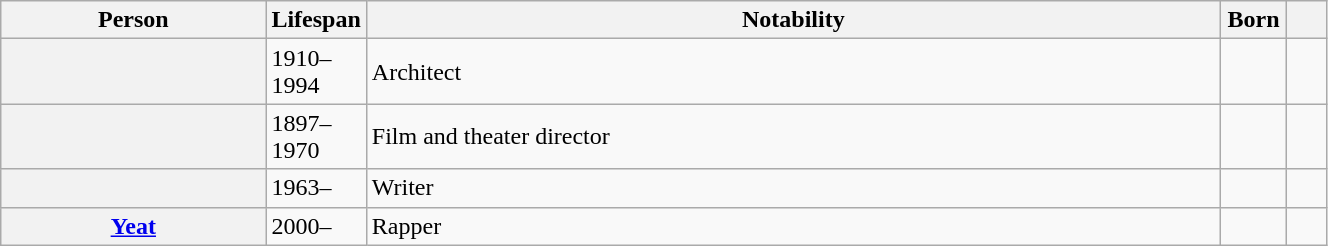<table class="wikitable plainrowheaders sortable" style="margin-right: 0; width:70%;">
<tr>
<th scope="col" width="20%">Person</th>
<th scope="col" width="6%">Lifespan</th>
<th scope="col">Notability</th>
<th scope="col" width="5%">Born</th>
<th scope="col" class="unsortable" width="3%"></th>
</tr>
<tr>
<th scope="row"></th>
<td>1910–1994</td>
<td>Architect</td>
<td></td>
<td style="text-align:center;"></td>
</tr>
<tr>
<th scope="row"></th>
<td>1897–1970</td>
<td>Film and theater director</td>
<td></td>
<td style="text-align:center;"></td>
</tr>
<tr>
<th scope="row"></th>
<td>1963–</td>
<td>Writer</td>
<td></td>
<td style="text-align:center;"></td>
</tr>
<tr>
<th scope="row"><a href='#'>Yeat</a></th>
<td>2000–</td>
<td>Rapper</td>
<td></td>
<td style="text-align:center;"></td>
</tr>
</table>
